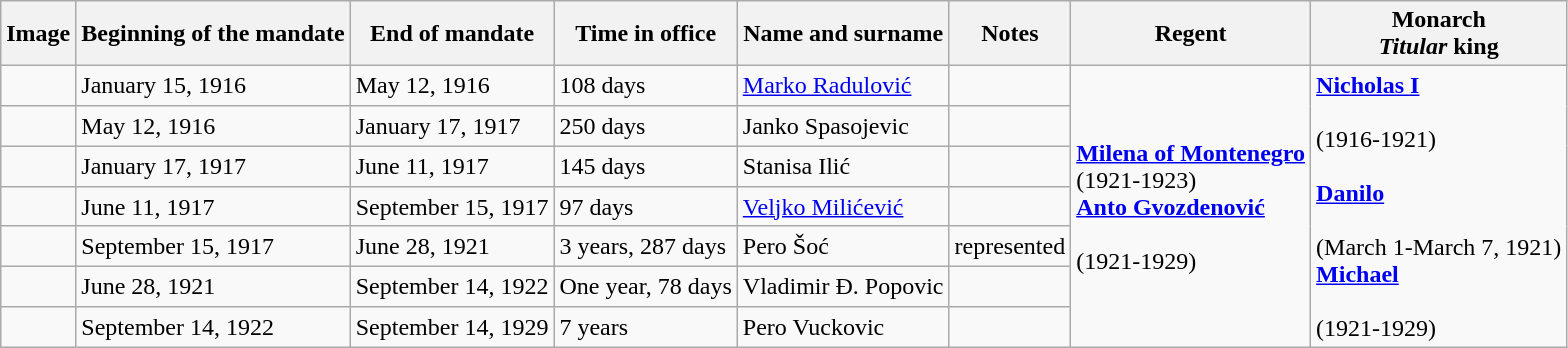<table class="wikitable">
<tr>
<th>Image</th>
<th>Beginning of the mandate</th>
<th>End of mandate</th>
<th>Time in office</th>
<th>Name and surname</th>
<th>Notes</th>
<th>Regent</th>
<th>Monarch<br><em>Titular</em> king</th>
</tr>
<tr>
<td></td>
<td>January 15, 1916</td>
<td>May 12, 1916</td>
<td>108 days</td>
<td><a href='#'>Marko Radulović</a></td>
<td></td>
<td rowspan="7"><strong><a href='#'>Milena of Montenegro</a></strong><br>(1921-1923)<br><strong><a href='#'>Anto Gvozdenović</a></strong><br><br>(1921-1929)</td>
<td rowspan="7"><strong><a href='#'>Nicholas I</a><br></strong><br>(1916-1921)<br><br><strong><a href='#'>Danilo</a></strong><br><br>(March 1-March 7, 1921)<br><strong><a href='#'>Michael</a></strong><br><br>(1921-1929)</td>
</tr>
<tr>
<td></td>
<td>May 12, 1916</td>
<td>January 17, 1917</td>
<td>250 days</td>
<td>Janko Spasojevic</td>
<td></td>
</tr>
<tr>
<td></td>
<td>January 17, 1917</td>
<td>June 11, 1917</td>
<td>145 days</td>
<td>Stanisa Ilić</td>
<td></td>
</tr>
<tr>
<td></td>
<td>June 11, 1917</td>
<td>September 15, 1917</td>
<td>97 days</td>
<td><a href='#'>Veljko Milićević</a></td>
<td></td>
</tr>
<tr>
<td></td>
<td>September 15, 1917</td>
<td>June 28, 1921</td>
<td>3 years, 287 days</td>
<td>Pero Šoć</td>
<td>represented</td>
</tr>
<tr>
<td></td>
<td>June 28, 1921</td>
<td>September 14, 1922</td>
<td>One year, 78 days</td>
<td>Vladimir Đ. Popovic</td>
<td></td>
</tr>
<tr>
<td></td>
<td>September 14, 1922</td>
<td>September 14, 1929</td>
<td>7 years</td>
<td>Pero Vuckovic</td>
</tr>
</table>
